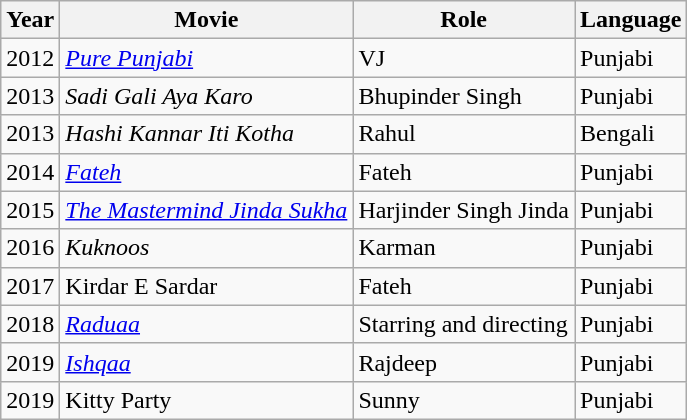<table class="wikitable">
<tr>
<th>Year</th>
<th>Movie</th>
<th>Role</th>
<th>Language</th>
</tr>
<tr>
<td>2012</td>
<td><em><a href='#'>Pure Punjabi</a></em></td>
<td>VJ</td>
<td>Punjabi</td>
</tr>
<tr>
<td>2013</td>
<td><em>Sadi Gali Aya Karo</em></td>
<td>Bhupinder Singh</td>
<td>Punjabi</td>
</tr>
<tr>
<td>2013</td>
<td><em>Hashi Kannar Iti Kotha</em></td>
<td>Rahul</td>
<td>Bengali</td>
</tr>
<tr>
<td>2014</td>
<td><em><a href='#'>Fateh</a></em></td>
<td>Fateh</td>
<td>Punjabi</td>
</tr>
<tr>
<td>2015</td>
<td><em><a href='#'>The Mastermind Jinda Sukha</a></em></td>
<td>Harjinder Singh Jinda</td>
<td>Punjabi</td>
</tr>
<tr>
<td>2016</td>
<td><em>Kuknoos</em></td>
<td>Karman</td>
<td>Punjabi</td>
</tr>
<tr>
<td>2017</td>
<td>Kirdar E Sardar</td>
<td>Fateh</td>
<td>Punjabi</td>
</tr>
<tr>
<td>2018</td>
<td><em><a href='#'>Raduaa</a></em></td>
<td>Starring and directing</td>
<td>Punjabi</td>
</tr>
<tr>
<td>2019</td>
<td><em><a href='#'>Ishqaa</a></em></td>
<td>Rajdeep</td>
<td>Punjabi</td>
</tr>
<tr>
<td>2019</td>
<td>Kitty Party</td>
<td>Sunny</td>
<td>Punjabi</td>
</tr>
</table>
